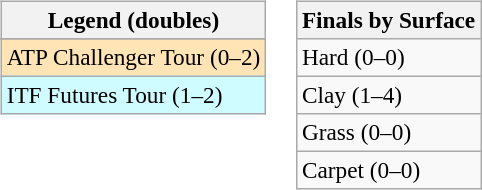<table>
<tr valign=top>
<td><br><table class=wikitable style=font-size:97%>
<tr>
<th>Legend (doubles)</th>
</tr>
<tr bgcolor=e5d1cb>
</tr>
<tr bgcolor=moccasin>
<td>ATP Challenger Tour (0–2)</td>
</tr>
<tr bgcolor=cffcff>
<td>ITF Futures Tour (1–2)</td>
</tr>
</table>
</td>
<td><br><table class=wikitable style=font-size:97%>
<tr>
<th>Finals by Surface</th>
</tr>
<tr>
<td>Hard (0–0)</td>
</tr>
<tr>
<td>Clay (1–4)</td>
</tr>
<tr>
<td>Grass (0–0)</td>
</tr>
<tr>
<td>Carpet (0–0)</td>
</tr>
</table>
</td>
</tr>
</table>
